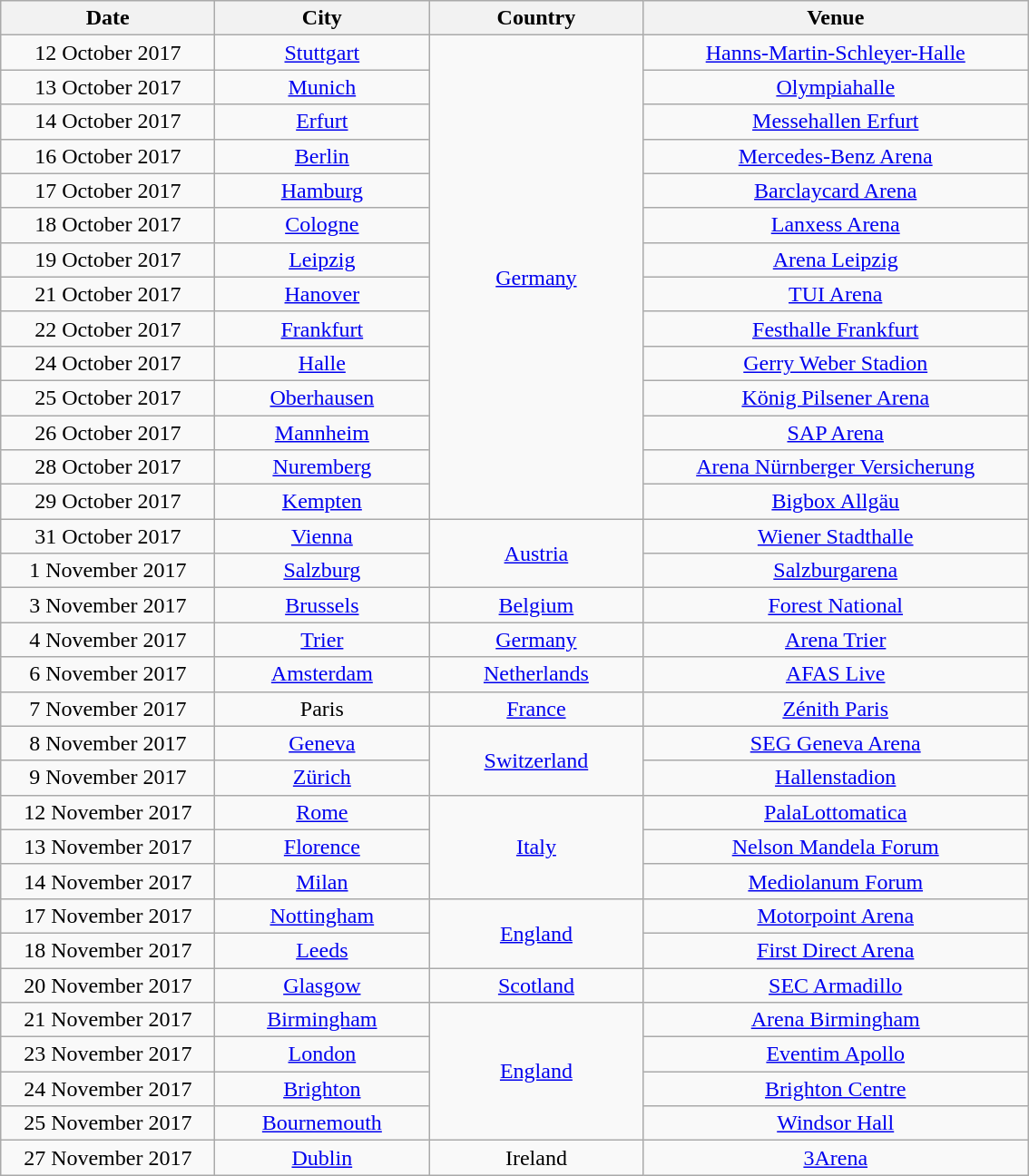<table class="wikitable" style="text-align:center;">
<tr>
<th style="width:150px;">Date</th>
<th style="width:150px;">City</th>
<th style="width:150px;">Country</th>
<th style="width:275px;">Venue</th>
</tr>
<tr>
<td>12 October 2017</td>
<td><a href='#'>Stuttgart</a></td>
<td rowspan="14"><a href='#'>Germany</a></td>
<td><a href='#'>Hanns-Martin-Schleyer-Halle</a></td>
</tr>
<tr>
<td>13 October 2017</td>
<td><a href='#'>Munich</a></td>
<td><a href='#'>Olympiahalle</a></td>
</tr>
<tr>
<td>14 October 2017</td>
<td><a href='#'>Erfurt</a></td>
<td><a href='#'>Messehallen Erfurt</a></td>
</tr>
<tr>
<td>16 October 2017</td>
<td><a href='#'>Berlin</a></td>
<td><a href='#'>Mercedes-Benz Arena</a></td>
</tr>
<tr>
<td>17 October 2017</td>
<td><a href='#'>Hamburg</a></td>
<td><a href='#'>Barclaycard Arena</a></td>
</tr>
<tr>
<td>18 October 2017</td>
<td><a href='#'>Cologne</a></td>
<td><a href='#'>Lanxess Arena</a></td>
</tr>
<tr>
<td>19 October 2017</td>
<td><a href='#'>Leipzig</a></td>
<td><a href='#'>Arena Leipzig</a></td>
</tr>
<tr>
<td>21 October 2017</td>
<td><a href='#'>Hanover</a></td>
<td><a href='#'>TUI Arena</a></td>
</tr>
<tr>
<td>22 October 2017</td>
<td><a href='#'>Frankfurt</a></td>
<td><a href='#'>Festhalle Frankfurt</a></td>
</tr>
<tr>
<td>24 October 2017</td>
<td><a href='#'>Halle</a></td>
<td><a href='#'>Gerry Weber Stadion</a></td>
</tr>
<tr>
<td>25 October 2017</td>
<td><a href='#'>Oberhausen</a></td>
<td><a href='#'>König Pilsener Arena</a></td>
</tr>
<tr>
<td>26 October 2017</td>
<td><a href='#'>Mannheim</a></td>
<td><a href='#'>SAP Arena</a></td>
</tr>
<tr>
<td>28 October 2017</td>
<td><a href='#'>Nuremberg</a></td>
<td><a href='#'>Arena Nürnberger Versicherung</a></td>
</tr>
<tr>
<td>29 October 2017</td>
<td><a href='#'>Kempten</a></td>
<td><a href='#'>Bigbox Allgäu</a></td>
</tr>
<tr>
<td>31 October 2017</td>
<td><a href='#'>Vienna</a></td>
<td rowspan="2"><a href='#'>Austria</a></td>
<td><a href='#'>Wiener Stadthalle</a></td>
</tr>
<tr>
<td>1 November 2017</td>
<td><a href='#'>Salzburg</a></td>
<td><a href='#'>Salzburgarena</a></td>
</tr>
<tr>
<td>3 November 2017</td>
<td><a href='#'>Brussels</a></td>
<td><a href='#'>Belgium</a></td>
<td><a href='#'>Forest National</a></td>
</tr>
<tr>
<td>4 November 2017</td>
<td><a href='#'>Trier</a></td>
<td><a href='#'>Germany</a></td>
<td><a href='#'>Arena Trier</a></td>
</tr>
<tr>
<td>6 November 2017</td>
<td><a href='#'>Amsterdam</a></td>
<td><a href='#'>Netherlands</a></td>
<td><a href='#'>AFAS Live</a></td>
</tr>
<tr>
<td>7 November 2017</td>
<td>Paris</td>
<td><a href='#'>France</a></td>
<td><a href='#'>Zénith Paris</a></td>
</tr>
<tr>
<td>8 November 2017</td>
<td><a href='#'>Geneva</a></td>
<td rowspan="2"><a href='#'>Switzerland</a></td>
<td><a href='#'>SEG Geneva Arena</a></td>
</tr>
<tr>
<td>9 November 2017</td>
<td><a href='#'>Zürich</a></td>
<td><a href='#'>Hallenstadion</a></td>
</tr>
<tr>
<td>12 November 2017</td>
<td><a href='#'>Rome</a></td>
<td rowspan="3"><a href='#'>Italy</a></td>
<td><a href='#'>PalaLottomatica</a></td>
</tr>
<tr>
<td>13 November 2017</td>
<td><a href='#'>Florence</a></td>
<td><a href='#'>Nelson Mandela Forum</a></td>
</tr>
<tr>
<td>14 November 2017</td>
<td><a href='#'>Milan</a></td>
<td><a href='#'>Mediolanum Forum</a></td>
</tr>
<tr>
<td>17 November 2017</td>
<td><a href='#'>Nottingham</a></td>
<td rowspan="2"><a href='#'>England</a></td>
<td><a href='#'>Motorpoint Arena</a></td>
</tr>
<tr>
<td>18 November 2017</td>
<td><a href='#'>Leeds</a></td>
<td><a href='#'>First Direct Arena</a></td>
</tr>
<tr>
<td>20 November 2017</td>
<td><a href='#'>Glasgow</a></td>
<td><a href='#'>Scotland</a></td>
<td><a href='#'>SEC Armadillo</a></td>
</tr>
<tr>
<td>21 November 2017</td>
<td><a href='#'>Birmingham</a></td>
<td rowspan="4"><a href='#'>England</a></td>
<td><a href='#'>Arena Birmingham</a></td>
</tr>
<tr>
<td>23 November 2017</td>
<td><a href='#'>London</a></td>
<td><a href='#'>Eventim Apollo</a></td>
</tr>
<tr>
<td>24 November 2017</td>
<td><a href='#'>Brighton</a></td>
<td><a href='#'>Brighton Centre</a></td>
</tr>
<tr>
<td>25 November 2017</td>
<td><a href='#'>Bournemouth</a></td>
<td><a href='#'>Windsor Hall</a></td>
</tr>
<tr>
<td>27 November 2017</td>
<td><a href='#'>Dublin</a></td>
<td>Ireland</td>
<td><a href='#'>3Arena</a></td>
</tr>
</table>
